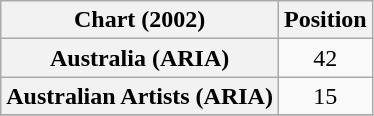<table class="wikitable plainrowheaders" style="text-align:center">
<tr>
<th scope="col">Chart (2002)</th>
<th scope="col">Position</th>
</tr>
<tr>
<th scope="row">Australia (ARIA)</th>
<td>42</td>
</tr>
<tr>
<th scope="row">Australian Artists (ARIA)</th>
<td>15</td>
</tr>
<tr>
</tr>
</table>
